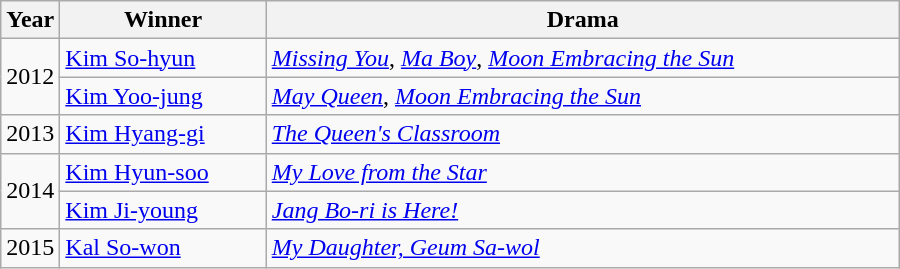<table class="wikitable" style="width:600px">
<tr>
<th width=10>Year</th>
<th>Winner</th>
<th>Drama</th>
</tr>
<tr>
<td rowspan=2>2012</td>
<td><a href='#'>Kim So-hyun</a></td>
<td><em><a href='#'>Missing You</a></em>, <em><a href='#'>Ma Boy</a></em>, <em><a href='#'>Moon Embracing the Sun</a></em></td>
</tr>
<tr>
<td><a href='#'>Kim Yoo-jung</a></td>
<td><em><a href='#'>May Queen</a></em>, <em><a href='#'>Moon Embracing the Sun</a></em></td>
</tr>
<tr>
<td>2013</td>
<td><a href='#'>Kim Hyang-gi</a></td>
<td><em><a href='#'>The Queen's Classroom</a></em></td>
</tr>
<tr>
<td rowspan=2>2014</td>
<td><a href='#'>Kim Hyun-soo</a></td>
<td><em><a href='#'>My Love from the Star</a></em></td>
</tr>
<tr>
<td><a href='#'>Kim Ji-young</a></td>
<td><em><a href='#'>Jang Bo-ri is Here!</a></em></td>
</tr>
<tr>
<td>2015</td>
<td><a href='#'>Kal So-won</a></td>
<td><em><a href='#'>My Daughter, Geum Sa-wol</a></em></td>
</tr>
</table>
